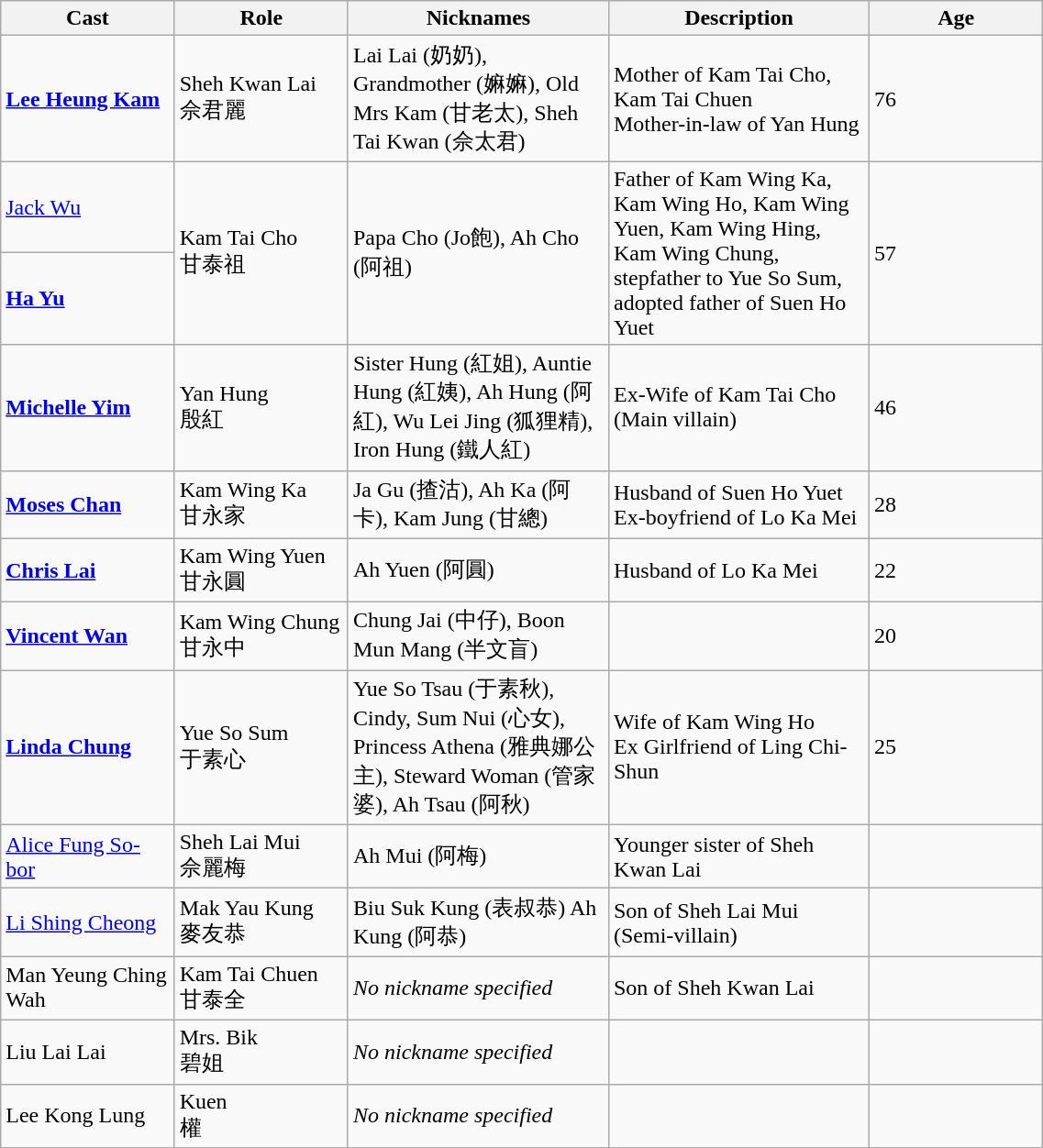<table class="wikitable" width="60%">
<tr>
<th style="width:10%">Cast</th>
<th style="width:10%">Role</th>
<th style="width:15%">Nicknames</th>
<th style="width:15%">Description</th>
<th style="width:10%">Age</th>
</tr>
<tr>
<td><strong><a href='#'>Lee Heung Kam</a></strong></td>
<td>Sheh Kwan Lai<br>佘君麗</td>
<td>Lai Lai (奶奶), Grandmother (嫲嫲), Old Mrs Kam (甘老太), Sheh Tai Kwan (佘太君)</td>
<td>Mother of Kam Tai Cho, Kam Tai Chuen<br>Mother-in-law of Yan Hung</td>
<td>76</td>
</tr>
<tr>
<td><a href='#'>Jack Wu</a></td>
<td rowspan="2">Kam Tai Cho<br>甘泰祖</td>
<td rowspan="2">Papa Cho (Jo飽), Ah Cho (阿祖)</td>
<td rowspan="2">Father of Kam Wing Ka, Kam Wing Ho, Kam Wing Yuen, Kam Wing Hing, Kam Wing Chung, stepfather to Yue So Sum, adopted father of Suen Ho Yuet</td>
<td rowspan="2">57</td>
</tr>
<tr>
<td><strong><a href='#'>Ha Yu</a></strong></td>
</tr>
<tr>
<td><strong><a href='#'>Michelle Yim</a></strong></td>
<td>Yan Hung<br>殷紅</td>
<td>Sister Hung (紅姐), Auntie Hung (紅姨), Ah Hung (阿紅), Wu Lei Jing (狐狸精), Iron Hung (鐵人紅)</td>
<td>Ex-Wife of Kam Tai Cho<br>(Main villain)</td>
<td>46</td>
</tr>
<tr>
<td><strong><a href='#'>Moses Chan</a></strong></td>
<td>Kam Wing Ka<br>甘永家</td>
<td>Ja Gu (揸沽), Ah Ka (阿卡), Kam Jung (甘總)</td>
<td>Husband of Suen Ho Yuet<br>Ex-boyfriend of Lo Ka Mei</td>
<td>28</td>
</tr>
<tr>
<td><strong><a href='#'>Chris Lai</a></strong></td>
<td>Kam Wing Yuen<br>甘永圓</td>
<td>Ah Yuen (阿圓)</td>
<td>Husband of Lo Ka Mei</td>
<td>22</td>
</tr>
<tr>
<td><strong><a href='#'>Vincent Wan</a></strong></td>
<td>Kam Wing Chung<br>甘永中</td>
<td>Chung Jai (中仔), Boon Mun Mang (半文盲)</td>
<td></td>
<td>20</td>
</tr>
<tr>
<td><strong><a href='#'>Linda Chung</a></strong></td>
<td>Yue So Sum<br>于素心</td>
<td>Yue So Tsau (于素秋), Cindy, Sum Nui (心女), Princess Athena (雅典娜公主), Steward Woman (管家婆), Ah Tsau (阿秋)</td>
<td>Wife of Kam Wing Ho<br>Ex Girlfriend of Ling Chi-Shun</td>
<td>25</td>
</tr>
<tr>
<td><a href='#'>Alice Fung So-bor</a></td>
<td>Sheh Lai Mui<br>佘麗梅</td>
<td>Ah Mui (阿梅)</td>
<td>Younger sister of Sheh Kwan Lai</td>
<td></td>
</tr>
<tr>
<td><a href='#'>Li Shing Cheong</a></td>
<td>Mak Yau Kung<br>麥友恭</td>
<td>Biu Suk Kung (表叔恭) Ah Kung (阿恭)</td>
<td>Son of Sheh Lai Mui<br>(Semi-villain)</td>
<td></td>
</tr>
<tr>
<td>Man Yeung Ching Wah</td>
<td>Kam Tai Chuen<br>甘泰全</td>
<td><em>No nickname specified</em></td>
<td>Son of Sheh Kwan Lai</td>
<td></td>
</tr>
<tr>
<td>Liu Lai Lai</td>
<td>Mrs. Bik<br>碧姐</td>
<td><em>No nickname specified</em></td>
<td></td>
<td></td>
</tr>
<tr>
<td>Lee Kong Lung</td>
<td>Kuen<br>權</td>
<td><em>No nickname specified</em></td>
<td></td>
<td></td>
</tr>
</table>
